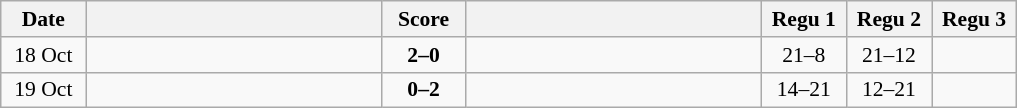<table class="wikitable" style="text-align: center; font-size:90% ">
<tr>
<th width="50">Date</th>
<th align="right" width="190"></th>
<th width="50">Score</th>
<th align="left" width="190"></th>
<th width="50">Regu 1</th>
<th width="50">Regu 2</th>
<th width="50">Regu 3</th>
</tr>
<tr>
<td>18 Oct</td>
<td align=right><strong></strong></td>
<td align=center><strong>2–0</strong></td>
<td align=left></td>
<td>21–8</td>
<td>21–12</td>
<td></td>
</tr>
<tr>
<td>19 Oct</td>
<td align=right></td>
<td align=center><strong>0–2</strong></td>
<td align=left><strong></strong></td>
<td>14–21</td>
<td>12–21</td>
<td></td>
</tr>
</table>
